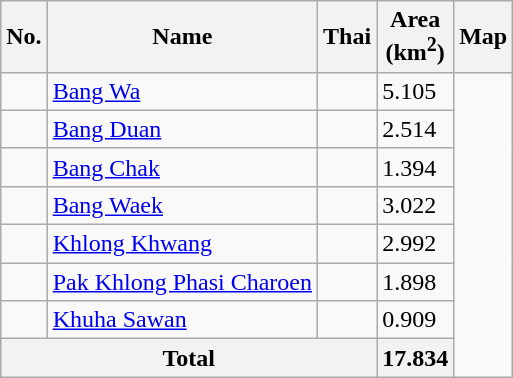<table class="wikitable sortable">
<tr>
<th>No.</th>
<th>Name</th>
<th>Thai</th>
<th>Area<br>(km<sup>2</sup>)</th>
<th>Map</th>
</tr>
<tr>
<td></td>
<td><a href='#'>Bang Wa</a></td>
<td></td>
<td><div>5.105</div></td>
<td rowspan=8></td>
</tr>
<tr>
<td></td>
<td><a href='#'>Bang Duan</a></td>
<td></td>
<td><div>2.514</div></td>
</tr>
<tr>
<td></td>
<td><a href='#'>Bang Chak</a></td>
<td></td>
<td><div>1.394</div></td>
</tr>
<tr>
<td></td>
<td><a href='#'>Bang Waek</a></td>
<td></td>
<td><div>3.022</div></td>
</tr>
<tr>
<td></td>
<td><a href='#'>Khlong Khwang</a></td>
<td></td>
<td><div>2.992</div></td>
</tr>
<tr>
<td></td>
<td><a href='#'>Pak Khlong Phasi Charoen</a></td>
<td></td>
<td><div>1.898</div></td>
</tr>
<tr>
<td></td>
<td><a href='#'>Khuha Sawan</a></td>
<td></td>
<td><div>0.909</div></td>
</tr>
<tr>
<th colspan=3>Total</th>
<th><div>17.834</div></th>
</tr>
</table>
